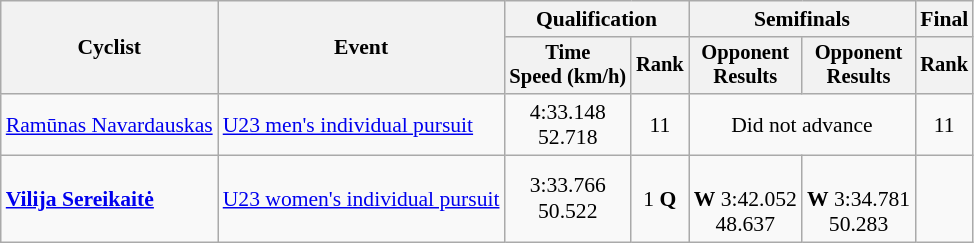<table class="wikitable" style="font-size:90%">
<tr>
<th rowspan="2">Cyclist</th>
<th rowspan="2">Event</th>
<th colspan=2>Qualification</th>
<th colspan=2>Semifinals</th>
<th colspan=2>Final</th>
</tr>
<tr style="font-size:95%">
<th>Time<br>Speed (km/h)</th>
<th>Rank</th>
<th>Opponent<br>Results</th>
<th>Opponent<br>Results</th>
<th>Rank</th>
</tr>
<tr align=center>
<td align=left><a href='#'>Ramūnas Navardauskas</a></td>
<td align=left><a href='#'>U23 men's individual pursuit</a></td>
<td>4:33.148<br>52.718</td>
<td>11</td>
<td colspan=2>Did not advance</td>
<td>11</td>
</tr>
<tr align=center>
<td align=left><strong><a href='#'>Vilija Sereikaitė</a></strong></td>
<td align=left><a href='#'>U23 women's individual pursuit</a></td>
<td>3:33.766<br>50.522</td>
<td>1 <strong>Q</strong></td>
<td><br><strong>W</strong> 3:42.052<br>48.637</td>
<td><br><strong>W</strong> 3:34.781<br>50.283</td>
<td></td>
</tr>
</table>
